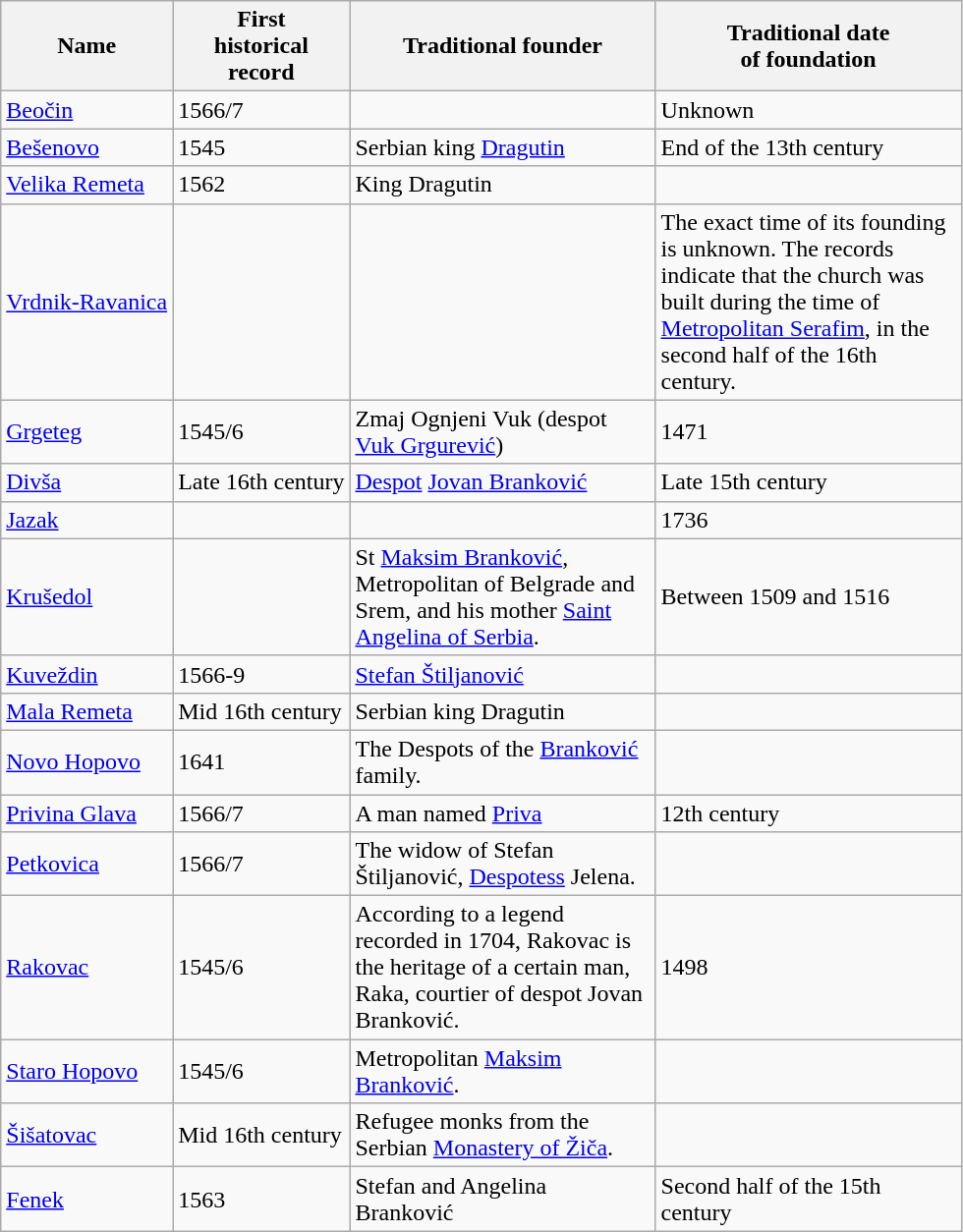<table class="wikitable">
<tr>
<th>Name</th>
<th>First<br>historical<br>record</th>
<th width="200pt">Traditional founder</th>
<th width="200pt">Traditional date<br>of foundation</th>
</tr>
<tr>
<td><a href='#'>Beočin</a></td>
<td>1566/7</td>
<td></td>
<td>Unknown</td>
</tr>
<tr>
<td><a href='#'>Bešenovo</a></td>
<td>1545</td>
<td>Serbian king <a href='#'>Dragutin</a></td>
<td>End of the 13th century</td>
</tr>
<tr>
<td><a href='#'>Velika Remeta</a></td>
<td>1562</td>
<td>King Dragutin</td>
<td></td>
</tr>
<tr>
<td><a href='#'>Vrdnik-Ravanica</a></td>
<td></td>
<td></td>
<td>The exact time of its founding is unknown. The records indicate that the church was built during the time of <a href='#'>Metropolitan Serafim</a>, in the second half of the 16th century.</td>
</tr>
<tr>
<td><a href='#'>Grgeteg</a></td>
<td>1545/6</td>
<td>Zmaj Ognjeni Vuk (despot <a href='#'>Vuk Grgurević</a>)</td>
<td>1471</td>
</tr>
<tr>
<td><a href='#'>Divša</a></td>
<td>Late 16th century</td>
<td><a href='#'>Despot</a> <a href='#'>Jovan Branković</a></td>
<td>Late 15th century</td>
</tr>
<tr>
<td><a href='#'>Jazak</a></td>
<td></td>
<td></td>
<td>1736</td>
</tr>
<tr>
<td><a href='#'>Krušedol</a></td>
<td></td>
<td>St <a href='#'>Maksim Branković</a>, Metropolitan of Belgrade and Srem, and his mother <a href='#'>Saint Angelina of Serbia</a>.</td>
<td>Between 1509 and 1516</td>
</tr>
<tr>
<td><a href='#'>Kuveždin</a></td>
<td>1566-9</td>
<td><a href='#'>Stefan Štiljanović</a></td>
<td></td>
</tr>
<tr>
<td><a href='#'>Mala Remeta</a></td>
<td>Mid 16th century</td>
<td>Serbian king Dragutin</td>
<td></td>
</tr>
<tr>
<td><a href='#'>Novo Hopovo</a></td>
<td>1641</td>
<td>The Despots of the <a href='#'>Branković</a> family.</td>
<td></td>
</tr>
<tr>
<td><a href='#'>Privina Glava</a></td>
<td>1566/7</td>
<td>A man named <a href='#'>Priva</a></td>
<td>12th century</td>
</tr>
<tr>
<td><a href='#'>Petkovica</a></td>
<td>1566/7</td>
<td>The widow of Stefan Štiljanović, <a href='#'>Despotess</a> Jelena.</td>
<td></td>
</tr>
<tr>
<td><a href='#'>Rakovac</a></td>
<td>1545/6</td>
<td>According to a legend recorded in 1704, Rakovac is the heritage of a certain man, Raka, courtier of despot Jovan Branković.</td>
<td>1498</td>
</tr>
<tr>
<td><a href='#'>Staro Hopovo</a></td>
<td>1545/6</td>
<td>Metropolitan <a href='#'>Maksim Branković</a>.</td>
</tr>
<tr>
<td><a href='#'>Šišatovac</a></td>
<td>Mid 16th century</td>
<td>Refugee monks from the Serbian <a href='#'>Monastery of Žiča</a>.</td>
<td></td>
</tr>
<tr>
<td><a href='#'>Fenek</a></td>
<td>1563</td>
<td>Stefan and Angelina Branković</td>
<td>Second half of the 15th century</td>
</tr>
</table>
